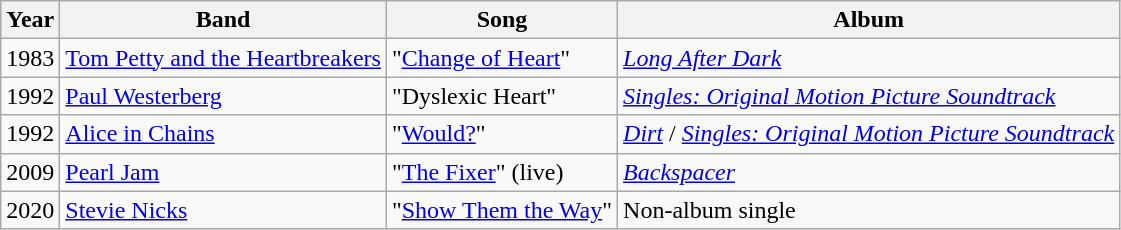<table class="wikitable">
<tr>
<th>Year</th>
<th>Band</th>
<th>Song</th>
<th>Album</th>
</tr>
<tr>
<td>1983</td>
<td><a href='#'>Tom Petty and the Heartbreakers</a></td>
<td>"<a href='#'>Change of Heart</a>"</td>
<td><em><a href='#'>Long After Dark</a></em></td>
</tr>
<tr>
<td>1992</td>
<td><a href='#'>Paul Westerberg</a></td>
<td>"Dyslexic Heart"</td>
<td><em><a href='#'>Singles: Original Motion Picture Soundtrack</a></em></td>
</tr>
<tr>
<td>1992</td>
<td><a href='#'>Alice in Chains</a></td>
<td>"<a href='#'>Would?</a>"</td>
<td><em><a href='#'>Dirt</a></em> / <em><a href='#'>Singles: Original Motion Picture Soundtrack</a></em></td>
</tr>
<tr>
<td>2009</td>
<td><a href='#'>Pearl Jam</a></td>
<td>"<a href='#'>The Fixer</a>" (live)</td>
<td><em><a href='#'>Backspacer</a></em></td>
</tr>
<tr>
<td>2020</td>
<td><a href='#'>Stevie Nicks</a></td>
<td>"<a href='#'>Show Them the Way</a>"</td>
<td>Non-album single</td>
</tr>
</table>
